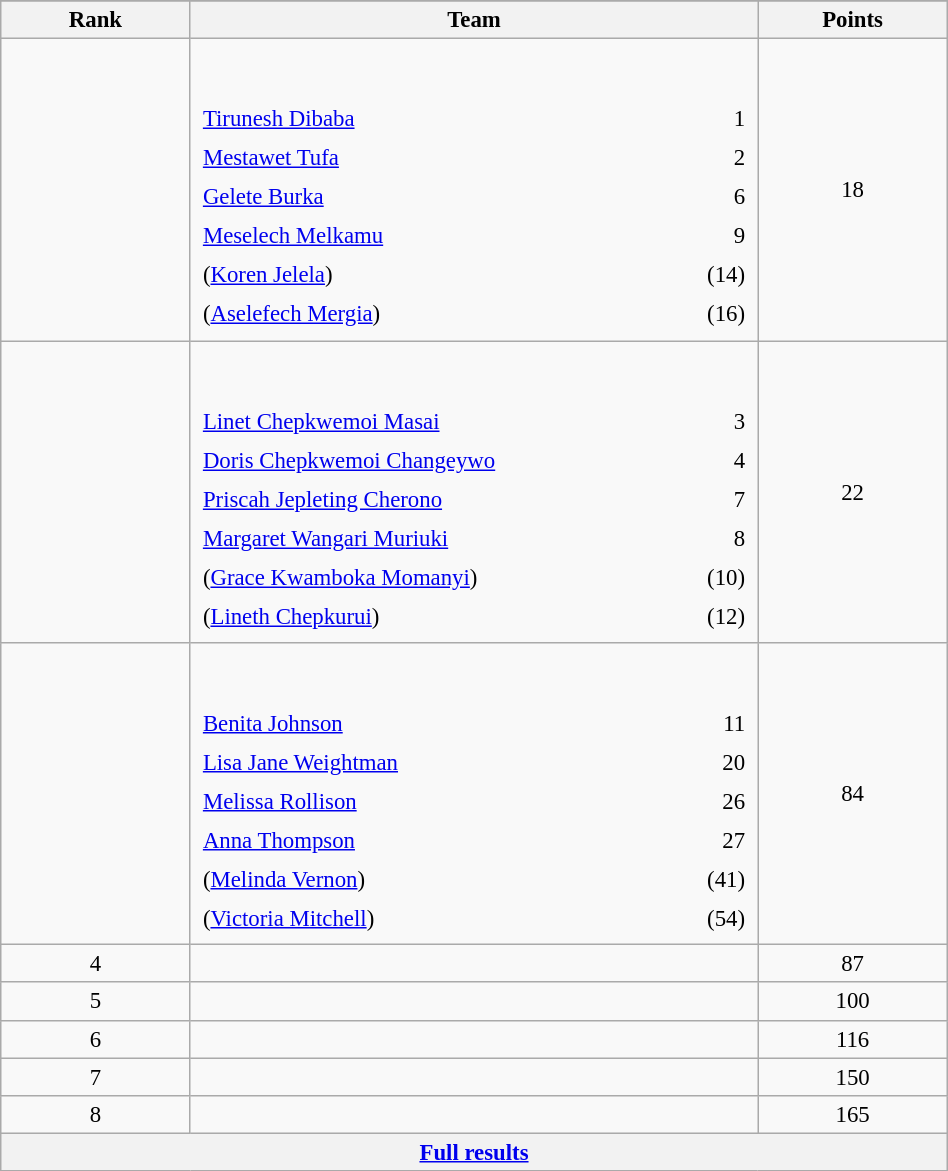<table class="wikitable sortable" style=" text-align:center; font-size:95%;" width="50%">
<tr>
</tr>
<tr>
<th width=10%>Rank</th>
<th width=30%>Team</th>
<th width=10%>Points</th>
</tr>
<tr>
<td align=center></td>
<td align=left> <br><br><table width=100%>
<tr>
<td align=left style="border:0"><a href='#'>Tirunesh Dibaba</a></td>
<td align=right style="border:0">1</td>
</tr>
<tr>
<td align=left style="border:0"><a href='#'>Mestawet Tufa</a></td>
<td align=right style="border:0">2</td>
</tr>
<tr>
<td align=left style="border:0"><a href='#'>Gelete Burka</a></td>
<td align=right style="border:0">6</td>
</tr>
<tr>
<td align=left style="border:0"><a href='#'>Meselech Melkamu</a></td>
<td align=right style="border:0">9</td>
</tr>
<tr>
<td align=left style="border:0">(<a href='#'>Koren Jelela</a>)</td>
<td align=right style="border:0">(14)</td>
</tr>
<tr>
<td align=left style="border:0">(<a href='#'>Aselefech Mergia</a>)</td>
<td align=right style="border:0">(16)</td>
</tr>
</table>
</td>
<td>18</td>
</tr>
<tr>
<td align=center></td>
<td align=left> <br><br><table width=100%>
<tr>
<td align=left style="border:0"><a href='#'>Linet Chepkwemoi Masai</a></td>
<td align=right style="border:0">3</td>
</tr>
<tr>
<td align=left style="border:0"><a href='#'>Doris Chepkwemoi Changeywo</a></td>
<td align=right style="border:0">4</td>
</tr>
<tr>
<td align=left style="border:0"><a href='#'>Priscah Jepleting Cherono</a></td>
<td align=right style="border:0">7</td>
</tr>
<tr>
<td align=left style="border:0"><a href='#'>Margaret Wangari Muriuki</a></td>
<td align=right style="border:0">8</td>
</tr>
<tr>
<td align=left style="border:0">(<a href='#'>Grace Kwamboka Momanyi</a>)</td>
<td align=right style="border:0">(10)</td>
</tr>
<tr>
<td align=left style="border:0">(<a href='#'>Lineth Chepkurui</a>)</td>
<td align=right style="border:0">(12)</td>
</tr>
</table>
</td>
<td>22</td>
</tr>
<tr>
<td align=center></td>
<td align=left> <br><br><table width=100%>
<tr>
<td align=left style="border:0"><a href='#'>Benita Johnson</a></td>
<td align=right style="border:0">11</td>
</tr>
<tr>
<td align=left style="border:0"><a href='#'>Lisa Jane Weightman</a></td>
<td align=right style="border:0">20</td>
</tr>
<tr>
<td align=left style="border:0"><a href='#'>Melissa Rollison</a></td>
<td align=right style="border:0">26</td>
</tr>
<tr>
<td align=left style="border:0"><a href='#'>Anna Thompson</a></td>
<td align=right style="border:0">27</td>
</tr>
<tr>
<td align=left style="border:0">(<a href='#'>Melinda Vernon</a>)</td>
<td align=right style="border:0">(41)</td>
</tr>
<tr>
<td align=left style="border:0">(<a href='#'>Victoria Mitchell</a>)</td>
<td align=right style="border:0">(54)</td>
</tr>
</table>
</td>
<td>84</td>
</tr>
<tr>
<td align=center>4</td>
<td align=left></td>
<td>87</td>
</tr>
<tr>
<td align=center>5</td>
<td align=left></td>
<td>100</td>
</tr>
<tr>
<td align=center>6</td>
<td align=left></td>
<td>116</td>
</tr>
<tr>
<td align=center>7</td>
<td align=left></td>
<td>150</td>
</tr>
<tr>
<td align=center>8</td>
<td align=left></td>
<td>165</td>
</tr>
<tr class="sortbottom">
<th colspan=3 align=center><a href='#'>Full results</a></th>
</tr>
</table>
